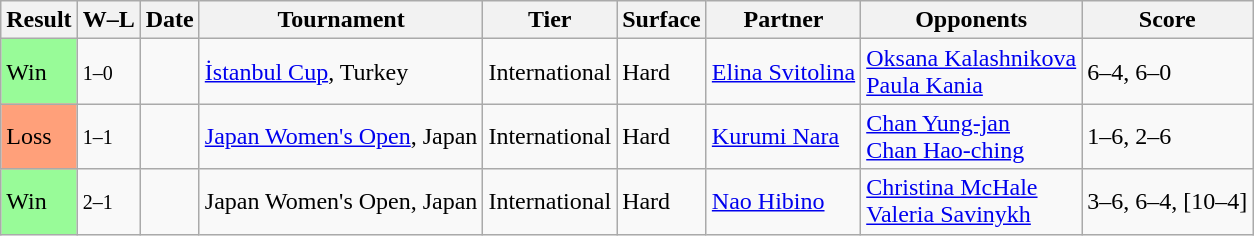<table class="sortable wikitable">
<tr>
<th>Result</th>
<th class="unsortable">W–L</th>
<th>Date</th>
<th>Tournament</th>
<th>Tier</th>
<th>Surface</th>
<th>Partner</th>
<th>Opponents</th>
<th class="unsortable">Score</th>
</tr>
<tr>
<td bgcolor=98FB98>Win</td>
<td><small>1–0</small></td>
<td><a href='#'></a></td>
<td><a href='#'>İstanbul Cup</a>, Turkey</td>
<td>International</td>
<td>Hard</td>
<td> <a href='#'>Elina Svitolina</a></td>
<td> <a href='#'>Oksana Kalashnikova</a> <br>  <a href='#'>Paula Kania</a></td>
<td>6–4, 6–0</td>
</tr>
<tr>
<td bgcolor=FFA07A>Loss</td>
<td><small>1–1</small></td>
<td><a href='#'></a></td>
<td><a href='#'>Japan Women's Open</a>, Japan</td>
<td>International</td>
<td>Hard</td>
<td> <a href='#'>Kurumi Nara</a></td>
<td> <a href='#'>Chan Yung-jan</a> <br>  <a href='#'>Chan Hao-ching</a></td>
<td>1–6, 2–6</td>
</tr>
<tr>
<td bgcolor=98FB98>Win</td>
<td><small>2–1</small></td>
<td><a href='#'></a></td>
<td>Japan Women's Open, Japan</td>
<td>International</td>
<td>Hard</td>
<td> <a href='#'>Nao Hibino</a></td>
<td> <a href='#'>Christina McHale</a> <br>  <a href='#'>Valeria Savinykh</a></td>
<td>3–6, 6–4, [10–4]</td>
</tr>
</table>
